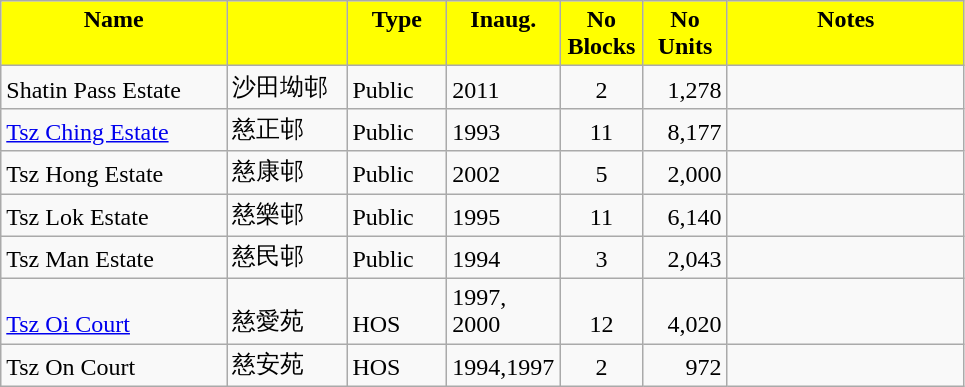<table class="wikitable">
<tr style="font-weight:bold;background-color:yellow" align="center" valign="top">
<td width="143.25" Height="12.75">Name</td>
<td width="72.75" align="center" valign="top"></td>
<td width="59.25" align="center" valign="top">Type</td>
<td width="48" align="center" valign="top">Inaug.</td>
<td width="48" align="center" valign="top">No Blocks</td>
<td width="48.75" align="center" valign="top">No Units</td>
<td width="150.75" align="center" valign="top">Notes</td>
</tr>
<tr valign="bottom">
<td Height="12.75">Shatin Pass Estate</td>
<td>沙田坳邨</td>
<td>Public</td>
<td>2011</td>
<td align="center">2</td>
<td align="right">1,278</td>
<td></td>
</tr>
<tr valign="bottom">
<td Height="12.75"><a href='#'>Tsz Ching Estate</a></td>
<td>慈正邨</td>
<td>Public</td>
<td>1993</td>
<td align="center">11</td>
<td align="right">8,177</td>
<td></td>
</tr>
<tr valign="bottom">
<td Height="12.75">Tsz Hong Estate</td>
<td>慈康邨</td>
<td>Public</td>
<td>2002</td>
<td align="center">5</td>
<td align="right">2,000</td>
<td></td>
</tr>
<tr valign="bottom">
<td Height="12.75">Tsz Lok Estate</td>
<td>慈樂邨</td>
<td>Public</td>
<td>1995</td>
<td align="center">11</td>
<td align="right">6,140</td>
<td></td>
</tr>
<tr valign="bottom">
<td Height="12.75">Tsz Man Estate</td>
<td>慈民邨</td>
<td>Public</td>
<td>1994</td>
<td align="center">3</td>
<td align="right">2,043</td>
<td></td>
</tr>
<tr valign="bottom">
<td Height="12.75"><a href='#'>Tsz Oi Court</a></td>
<td>慈愛苑</td>
<td>HOS</td>
<td>1997, 2000</td>
<td align="center">12</td>
<td align="right">4,020</td>
<td></td>
</tr>
<tr valign="bottom">
<td Height="12.75">Tsz On Court</td>
<td>慈安苑</td>
<td>HOS</td>
<td>1994,1997</td>
<td align="center">2</td>
<td align="right">972</td>
<td></td>
</tr>
</table>
